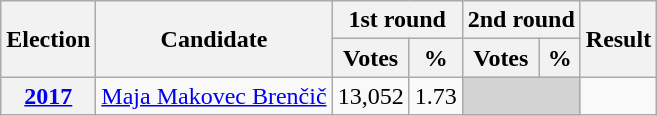<table class=wikitable style=text-align:right>
<tr>
<th rowspan=2>Election</th>
<th rowspan=2>Candidate</th>
<th colspan=2>1st round</th>
<th colspan=2>2nd round</th>
<th rowspan=2>Result</th>
</tr>
<tr>
<th>Votes</th>
<th>%</th>
<th>Votes</th>
<th>%</th>
</tr>
<tr>
<th><a href='#'>2017</a></th>
<td align=left><a href='#'>Maja Makovec Brenčič</a></td>
<td>13,052</td>
<td>1.73</td>
<th colspan="2" style="background:lightgrey;"></th>
<td></td>
</tr>
</table>
